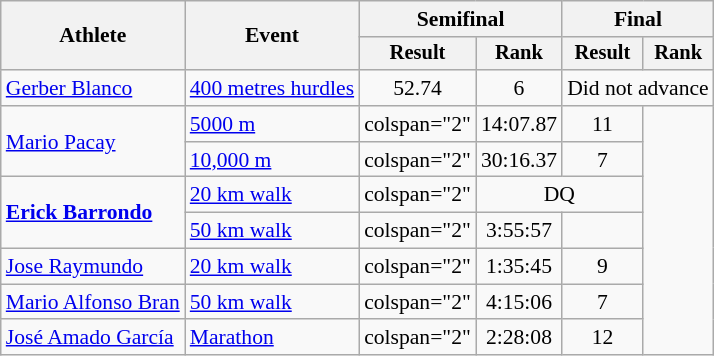<table class=wikitable style="font-size:90%">
<tr>
<th rowspan="2">Athlete</th>
<th rowspan="2">Event</th>
<th colspan="2">Semifinal</th>
<th colspan="2">Final</th>
</tr>
<tr style="font-size:95%">
<th>Result</th>
<th>Rank</th>
<th>Result</th>
<th>Rank</th>
</tr>
<tr align=center>
<td align=left><a href='#'>Gerber Blanco</a></td>
<td align=left><a href='#'>400 metres hurdles</a></td>
<td>52.74</td>
<td>6</td>
<td colspan="2">Did not advance</td>
</tr>
<tr align=center>
<td align=left rowspan="2"><a href='#'>Mario Pacay</a></td>
<td align=left><a href='#'>5000 m</a></td>
<td>colspan="2" </td>
<td>14:07.87</td>
<td>11</td>
</tr>
<tr align=center>
<td align=left><a href='#'>10,000 m</a></td>
<td>colspan="2" </td>
<td>30:16.37</td>
<td>7</td>
</tr>
<tr align=center>
<td align=left rowspan="2"><strong><a href='#'>Erick Barrondo</a></strong></td>
<td align=left><a href='#'>20 km walk</a></td>
<td>colspan="2" </td>
<td colspan="2">DQ</td>
</tr>
<tr align=center>
<td align=left><a href='#'>50 km walk</a></td>
<td>colspan="2" </td>
<td>3:55:57</td>
<td></td>
</tr>
<tr align=center>
<td align=left><a href='#'>Jose Raymundo</a></td>
<td align=left><a href='#'>20 km walk</a></td>
<td>colspan="2" </td>
<td>1:35:45</td>
<td>9</td>
</tr>
<tr align=center>
<td align=left><a href='#'>Mario Alfonso Bran</a></td>
<td align=left><a href='#'>50 km walk</a></td>
<td>colspan="2" </td>
<td>4:15:06</td>
<td>7</td>
</tr>
<tr align=center>
<td align=left><a href='#'>José Amado García</a></td>
<td align=left><a href='#'>Marathon</a></td>
<td>colspan="2" </td>
<td>2:28:08</td>
<td>12</td>
</tr>
</table>
